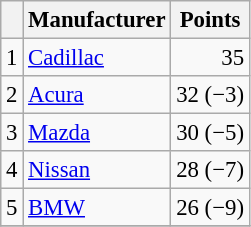<table class="wikitable" style="font-size: 95%;">
<tr>
<th scope="col"></th>
<th scope="col">Manufacturer</th>
<th scope="col">Points</th>
</tr>
<tr>
<td align=center>1</td>
<td> <a href='#'>Cadillac</a></td>
<td align=right>35</td>
</tr>
<tr>
<td align=center>2</td>
<td> <a href='#'>Acura</a></td>
<td align=right>32 (−3)</td>
</tr>
<tr>
<td align=center>3</td>
<td> <a href='#'>Mazda</a></td>
<td align=right>30 (−5)</td>
</tr>
<tr>
<td align=center>4</td>
<td> <a href='#'>Nissan</a></td>
<td align=right>28 (−7)</td>
</tr>
<tr>
<td align=center>5</td>
<td> <a href='#'>BMW</a></td>
<td align=right>26 (−9)</td>
</tr>
<tr>
</tr>
</table>
